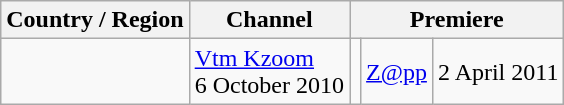<table class="wikitable">
<tr>
<th>Country / Region</th>
<th>Channel</th>
<th colspan=3>Premiere</th>
</tr>
<tr>
<td></td>
<td><a href='#'>Vtm Kzoom</a><br>6 October 2010</td>
<td></td>
<td><a href='#'>Z@pp</a></td>
<td>2 April 2011</td>
</tr>
</table>
